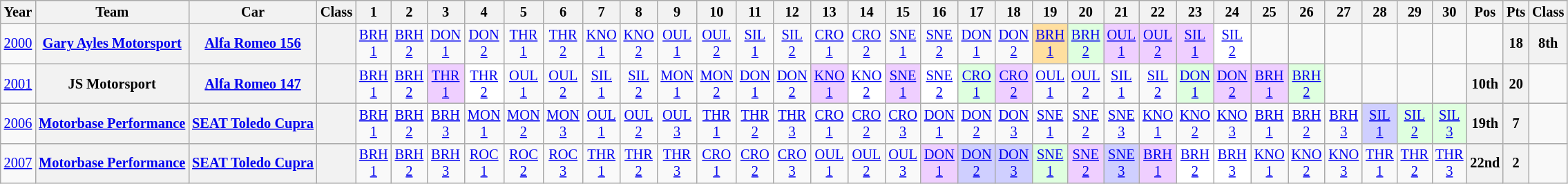<table class="wikitable" style="text-align:center; font-size:85%">
<tr>
<th>Year</th>
<th>Team</th>
<th>Car</th>
<th>Class</th>
<th>1</th>
<th>2</th>
<th>3</th>
<th>4</th>
<th>5</th>
<th>6</th>
<th>7</th>
<th>8</th>
<th>9</th>
<th>10</th>
<th>11</th>
<th>12</th>
<th>13</th>
<th>14</th>
<th>15</th>
<th>16</th>
<th>17</th>
<th>18</th>
<th>19</th>
<th>20</th>
<th>21</th>
<th>22</th>
<th>23</th>
<th>24</th>
<th>25</th>
<th>26</th>
<th>27</th>
<th>28</th>
<th>29</th>
<th>30</th>
<th>Pos</th>
<th>Pts</th>
<th>Class</th>
</tr>
<tr>
<td><a href='#'>2000</a></td>
<th nowrap><a href='#'>Gary Ayles Motorsport</a></th>
<th nowrap><a href='#'>Alfa Romeo 156</a></th>
<th><span></span></th>
<td><a href='#'>BRH<br>1</a></td>
<td><a href='#'>BRH<br>2</a></td>
<td><a href='#'>DON<br>1</a></td>
<td><a href='#'>DON<br>2</a></td>
<td><a href='#'>THR<br>1</a></td>
<td><a href='#'>THR<br>2</a></td>
<td><a href='#'>KNO<br>1</a></td>
<td><a href='#'>KNO<br>2</a></td>
<td><a href='#'>OUL<br>1</a></td>
<td><a href='#'>OUL<br>2</a></td>
<td><a href='#'>SIL<br>1</a></td>
<td><a href='#'>SIL<br>2</a></td>
<td><a href='#'>CRO<br>1</a></td>
<td><a href='#'>CRO<br>2</a></td>
<td><a href='#'>SNE<br>1</a></td>
<td><a href='#'>SNE<br>2</a></td>
<td><a href='#'>DON<br>1</a></td>
<td><a href='#'>DON<br>2</a></td>
<td style="background:#FFDF9F;"><a href='#'>BRH<br>1</a><br></td>
<td style="background:#DFFFDF;"><a href='#'>BRH<br>2</a><br></td>
<td style="background:#EFCFFF;"><a href='#'>OUL<br>1</a><br></td>
<td style="background:#EFCFFF;"><a href='#'>OUL<br>2</a><br></td>
<td style="background:#EFCFFF;"><a href='#'>SIL<br>1</a><br></td>
<td style="background:#FFFFFF;"><a href='#'>SIL<br>2</a><br></td>
<td></td>
<td></td>
<td></td>
<td></td>
<td></td>
<td></td>
<td></td>
<th>18</th>
<th>8th</th>
</tr>
<tr>
<td><a href='#'>2001</a></td>
<th nowrap>JS Motorsport</th>
<th nowrap><a href='#'>Alfa Romeo 147</a></th>
<th><span></span></th>
<td><a href='#'>BRH<br>1</a></td>
<td><a href='#'>BRH<br>2</a></td>
<td style="background:#EFCFFF;"><a href='#'>THR<br>1</a><br></td>
<td style="background:#FFFFFF;"><a href='#'>THR<br>2</a><br></td>
<td><a href='#'>OUL<br>1</a></td>
<td><a href='#'>OUL<br>2</a></td>
<td><a href='#'>SIL<br>1</a></td>
<td><a href='#'>SIL<br>2</a></td>
<td><a href='#'>MON<br>1</a></td>
<td><a href='#'>MON<br>2</a></td>
<td><a href='#'>DON<br>1</a></td>
<td><a href='#'>DON<br>2</a></td>
<td style="background:#EFCFFF;"><a href='#'>KNO<br>1</a><br></td>
<td style="background:#FFFFFF;"><a href='#'>KNO<br>2</a><br></td>
<td style="background:#EFCFFF;"><a href='#'>SNE<br>1</a><br></td>
<td style="background:#FFFFFF;"><a href='#'>SNE<br>2</a><br></td>
<td style="background:#DFFFDF;"><a href='#'>CRO<br>1</a><br></td>
<td style="background:#EFCFFF;"><a href='#'>CRO<br>2</a><br></td>
<td><a href='#'>OUL<br>1</a></td>
<td><a href='#'>OUL<br>2</a></td>
<td><a href='#'>SIL<br>1</a></td>
<td><a href='#'>SIL<br>2</a></td>
<td style="background:#DFFFDF;"><a href='#'>DON<br>1</a><br></td>
<td style="background:#EFCFFF;"><a href='#'>DON<br>2</a><br></td>
<td style="background:#EFCFFF;"><a href='#'>BRH<br>1</a><br></td>
<td style="background:#DFFFDF;"><a href='#'>BRH<br>2</a><br></td>
<td></td>
<td></td>
<td></td>
<td></td>
<th>10th</th>
<th>20</th>
<td></td>
</tr>
<tr>
<td><a href='#'>2006</a></td>
<th nowrap><a href='#'>Motorbase Performance</a></th>
<th nowrap><a href='#'>SEAT Toledo Cupra</a></th>
<th></th>
<td><a href='#'>BRH<br>1</a></td>
<td><a href='#'>BRH<br>2</a></td>
<td><a href='#'>BRH<br>3</a></td>
<td><a href='#'>MON<br>1</a></td>
<td><a href='#'>MON<br>2</a></td>
<td><a href='#'>MON<br>3</a></td>
<td><a href='#'>OUL<br>1</a></td>
<td><a href='#'>OUL<br>2</a></td>
<td><a href='#'>OUL<br>3</a></td>
<td><a href='#'>THR<br>1</a></td>
<td><a href='#'>THR<br>2</a></td>
<td><a href='#'>THR<br>3</a></td>
<td><a href='#'>CRO<br>1</a></td>
<td><a href='#'>CRO<br>2</a></td>
<td><a href='#'>CRO<br>3</a></td>
<td><a href='#'>DON<br>1</a></td>
<td><a href='#'>DON<br>2</a></td>
<td><a href='#'>DON<br>3</a></td>
<td><a href='#'>SNE<br>1</a></td>
<td><a href='#'>SNE<br>2</a></td>
<td><a href='#'>SNE<br>3</a></td>
<td><a href='#'>KNO<br>1</a></td>
<td><a href='#'>KNO<br>2</a></td>
<td><a href='#'>KNO<br>3</a></td>
<td><a href='#'>BRH<br>1</a></td>
<td><a href='#'>BRH<br>2</a></td>
<td><a href='#'>BRH<br>3</a></td>
<td style="background:#CFCFFF;"><a href='#'>SIL<br>1</a><br></td>
<td style="background:#DFFFDF;"><a href='#'>SIL<br>2</a><br></td>
<td style="background:#DFFFDF;"><a href='#'>SIL<br>3</a><br></td>
<th>19th</th>
<th>7</th>
<td></td>
</tr>
<tr>
<td><a href='#'>2007</a></td>
<th nowrap><a href='#'>Motorbase Performance</a></th>
<th nowrap><a href='#'>SEAT Toledo Cupra</a></th>
<th></th>
<td><a href='#'>BRH<br>1</a></td>
<td><a href='#'>BRH<br>2</a></td>
<td><a href='#'>BRH<br>3</a></td>
<td><a href='#'>ROC<br>1</a></td>
<td><a href='#'>ROC<br>2</a></td>
<td><a href='#'>ROC<br>3</a></td>
<td><a href='#'>THR<br>1</a></td>
<td><a href='#'>THR<br>2</a></td>
<td><a href='#'>THR<br>3</a></td>
<td><a href='#'>CRO<br>1</a></td>
<td><a href='#'>CRO<br>2</a></td>
<td><a href='#'>CRO<br>3</a></td>
<td><a href='#'>OUL<br>1</a></td>
<td><a href='#'>OUL<br>2</a></td>
<td><a href='#'>OUL<br>3</a></td>
<td style="background:#EFCFFF;"><a href='#'>DON<br>1</a><br></td>
<td style="background:#CFCFFF;"><a href='#'>DON<br>2</a><br></td>
<td style="background:#CFCFFF;"><a href='#'>DON<br>3</a><br></td>
<td style="background:#DFFFDF;"><a href='#'>SNE<br>1</a><br></td>
<td style="background:#EFCFFF;"><a href='#'>SNE<br>2</a><br></td>
<td style="background:#CFCFFF;"><a href='#'>SNE<br>3</a><br></td>
<td style="background:#EFCFFF;"><a href='#'>BRH<br>1</a><br></td>
<td style="background:#FFFFFF;"><a href='#'>BRH<br>2</a><br></td>
<td style="background:#FFFFFF;"><a href='#'>BRH<br>3</a><br></td>
<td><a href='#'>KNO<br>1</a></td>
<td><a href='#'>KNO<br>2</a></td>
<td><a href='#'>KNO<br>3</a></td>
<td><a href='#'>THR<br>1</a></td>
<td><a href='#'>THR<br>2</a></td>
<td><a href='#'>THR<br>3</a></td>
<th>22nd</th>
<th>2</th>
<td></td>
</tr>
</table>
